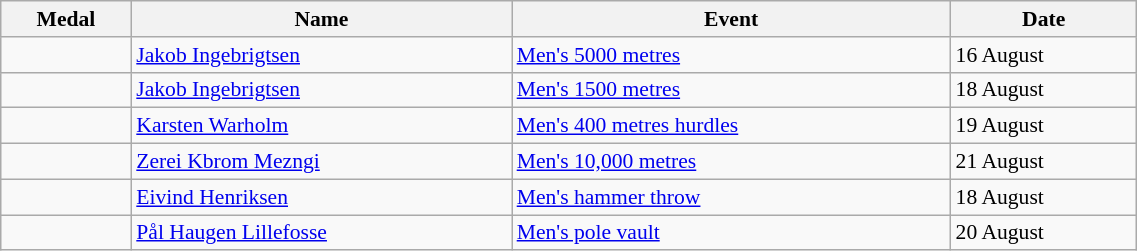<table class="wikitable" style="font-size:90%" width=60%>
<tr>
<th>Medal</th>
<th>Name</th>
<th>Event</th>
<th>Date</th>
</tr>
<tr>
<td></td>
<td><a href='#'>Jakob Ingebrigtsen</a></td>
<td><a href='#'>Men's 5000 metres</a></td>
<td>16 August</td>
</tr>
<tr>
<td></td>
<td><a href='#'>Jakob Ingebrigtsen</a></td>
<td><a href='#'>Men's 1500 metres</a></td>
<td>18 August</td>
</tr>
<tr>
<td></td>
<td><a href='#'>Karsten Warholm</a></td>
<td><a href='#'>Men's 400 metres hurdles</a></td>
<td>19 August</td>
</tr>
<tr>
<td></td>
<td><a href='#'>Zerei Kbrom Mezngi</a></td>
<td><a href='#'>Men's 10,000 metres</a></td>
<td>21 August</td>
</tr>
<tr>
<td></td>
<td><a href='#'>Eivind Henriksen</a></td>
<td><a href='#'>Men's hammer throw</a></td>
<td>18 August</td>
</tr>
<tr>
<td></td>
<td><a href='#'>Pål Haugen Lillefosse</a></td>
<td><a href='#'>Men's pole vault</a></td>
<td>20 August</td>
</tr>
</table>
